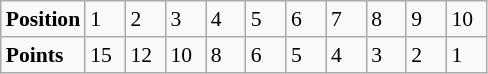<table class="wikitable" style="font-size: 90%;">
<tr>
<td><strong>Position</strong></td>
<td width=20>1</td>
<td width=20>2</td>
<td width=20>3</td>
<td width=20>4</td>
<td width=20>5</td>
<td width=20>6</td>
<td width=20>7</td>
<td width=20>8</td>
<td width=20>9</td>
<td width=20>10</td>
</tr>
<tr>
<td><strong>Points</strong></td>
<td>15</td>
<td>12</td>
<td>10</td>
<td>8</td>
<td>6</td>
<td>5</td>
<td>4</td>
<td>3</td>
<td>2</td>
<td>1</td>
</tr>
</table>
